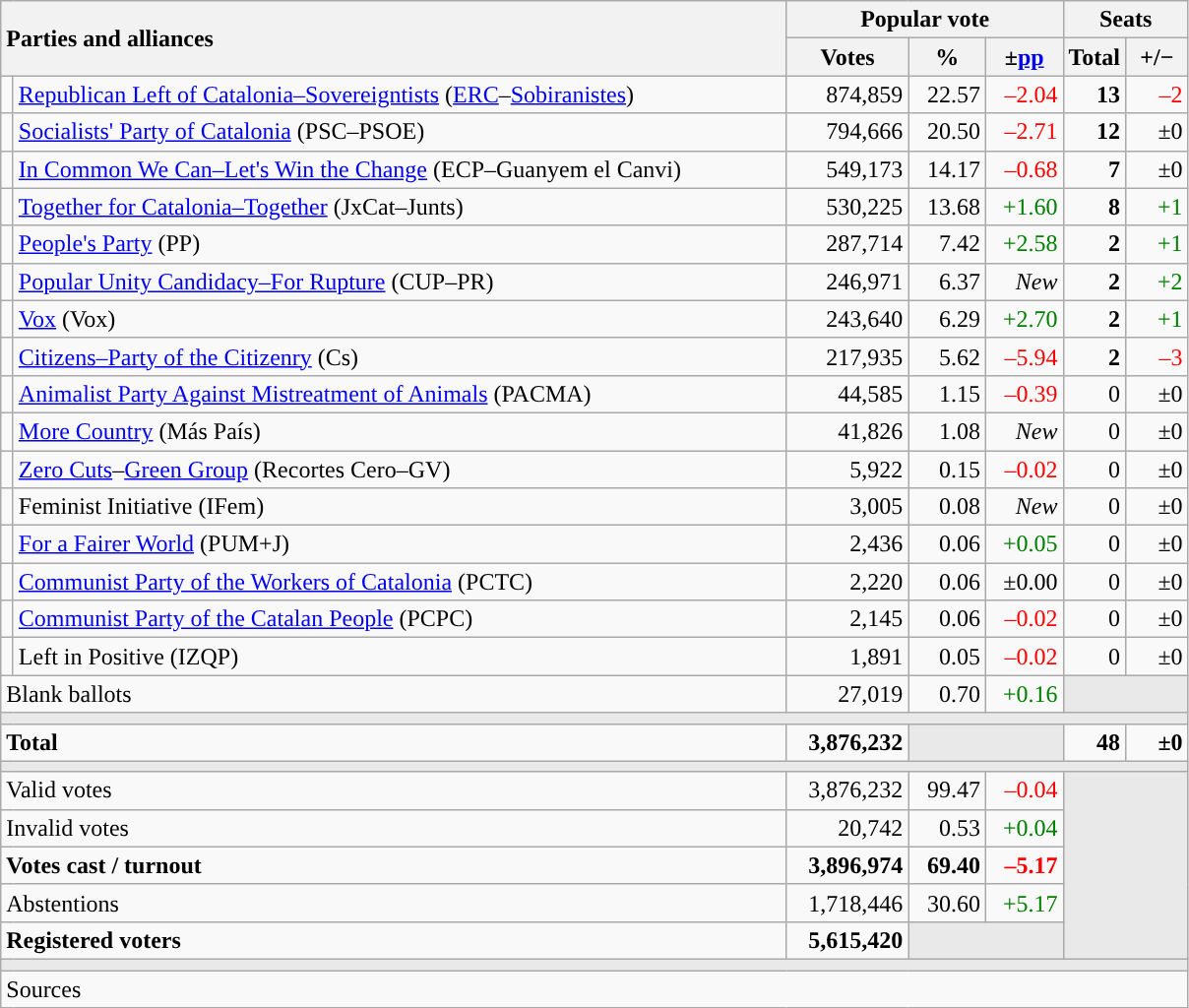<table class="wikitable" style="text-align:right;">
<tr>
<th style="text-align:left;" rowspan="2" colspan="2" width="525">Parties and alliances</th>
<th colspan="3">Popular vote</th>
<th colspan="2">Seats</th>
</tr>
<tr>
<th width="75">Votes</th>
<th width="45">%</th>
<th width="45">±<a href='#'>pp</a></th>
<th width="35">Total</th>
<th width="35">+/−</th>
</tr>
<tr>
<td width="1" style="color:inherit;background:"></td>
<td align="left"><a href='#'>Republican Left of Catalonia–Sovereigntists</a> (<a href='#'>ERC</a>–<a href='#'>Sobiranistes</a>)</td>
<td>874,859</td>
<td>22.57</td>
<td style="color:red;">–2.04</td>
<td><strong>13</strong></td>
<td style="color:red;">–2</td>
</tr>
<tr>
<td style="color:inherit;background:"></td>
<td align="left"><a href='#'>Socialists' Party of Catalonia</a> (PSC–PSOE)</td>
<td>794,666</td>
<td>20.50</td>
<td style="color:red;">–2.71</td>
<td><strong>12</strong></td>
<td>±0</td>
</tr>
<tr>
<td style="color:inherit;background:"></td>
<td align="left"><a href='#'>In Common We Can–Let's Win the Change</a> (ECP–Guanyem el Canvi)</td>
<td>549,173</td>
<td>14.17</td>
<td style="color:red;">–0.68</td>
<td><strong>7</strong></td>
<td>±0</td>
</tr>
<tr>
<td style="color:inherit;background:"></td>
<td align="left"><a href='#'>Together for Catalonia–Together</a> (JxCat–Junts)</td>
<td>530,225</td>
<td>13.68</td>
<td style="color:green;">+1.60</td>
<td><strong>8</strong></td>
<td style="color:green;">+1</td>
</tr>
<tr>
<td style="color:inherit;background:"></td>
<td align="left"><a href='#'>People's Party</a> (PP)</td>
<td>287,714</td>
<td>7.42</td>
<td style="color:green;">+2.58</td>
<td><strong>2</strong></td>
<td style="color:green;">+1</td>
</tr>
<tr>
<td style="color:inherit;background:"></td>
<td align="left"><a href='#'>Popular Unity Candidacy–For Rupture</a> (CUP–PR)</td>
<td>246,971</td>
<td>6.37</td>
<td><em>New</em></td>
<td><strong>2</strong></td>
<td style="color:green;">+2</td>
</tr>
<tr>
<td style="color:inherit;background:"></td>
<td align="left"><a href='#'>Vox</a> (Vox)</td>
<td>243,640</td>
<td>6.29</td>
<td style="color:green;">+2.70</td>
<td><strong>2</strong></td>
<td style="color:green;">+1</td>
</tr>
<tr>
<td style="color:inherit;background:"></td>
<td align="left"><a href='#'>Citizens–Party of the Citizenry</a> (Cs)</td>
<td>217,935</td>
<td>5.62</td>
<td style="color:red;">–5.94</td>
<td><strong>2</strong></td>
<td style="color:red;">–3</td>
</tr>
<tr>
<td style="color:inherit;background:"></td>
<td align="left"><a href='#'>Animalist Party Against Mistreatment of Animals</a> (PACMA)</td>
<td>44,585</td>
<td>1.15</td>
<td style="color:red;">–0.39</td>
<td>0</td>
<td>±0</td>
</tr>
<tr>
<td style="color:inherit;background:"></td>
<td align="left"><a href='#'>More Country</a> (Más País)</td>
<td>41,826</td>
<td>1.08</td>
<td><em>New</em></td>
<td>0</td>
<td>±0</td>
</tr>
<tr>
<td style="color:inherit;background:"></td>
<td align="left"><a href='#'>Zero Cuts</a>–<a href='#'>Green Group</a> (Recortes Cero–GV)</td>
<td>5,922</td>
<td>0.15</td>
<td style="color:red;">–0.02</td>
<td>0</td>
<td>±0</td>
</tr>
<tr>
<td style="color:inherit;background:"></td>
<td align="left">Feminist Initiative (IFem)</td>
<td>3,005</td>
<td>0.08</td>
<td><em>New</em></td>
<td>0</td>
<td>±0</td>
</tr>
<tr>
<td style="color:inherit;background:"></td>
<td align="left"><a href='#'>For a Fairer World</a> (PUM+J)</td>
<td>2,436</td>
<td>0.06</td>
<td style="color:green;">+0.05</td>
<td>0</td>
<td>±0</td>
</tr>
<tr>
<td style="color:inherit;background:"></td>
<td align="left"><a href='#'>Communist Party of the Workers of Catalonia</a> (PCTC)</td>
<td>2,220</td>
<td>0.06</td>
<td>±0.00</td>
<td>0</td>
<td>±0</td>
</tr>
<tr>
<td style="color:inherit;background:"></td>
<td align="left"><a href='#'>Communist Party of the Catalan People</a> (PCPC)</td>
<td>2,145</td>
<td>0.06</td>
<td style="color:red;">–0.02</td>
<td>0</td>
<td>±0</td>
</tr>
<tr>
<td style="color:inherit;background:"></td>
<td align="left">Left in Positive (IZQP)</td>
<td>1,891</td>
<td>0.05</td>
<td style="color:red;">–0.02</td>
<td>0</td>
<td>±0</td>
</tr>
<tr>
<td align="left" colspan="2">Blank ballots</td>
<td>27,019</td>
<td>0.70</td>
<td style="color:green;">+0.16</td>
<td bgcolor="#E9E9E9" colspan="2"></td>
</tr>
<tr>
<td colspan="7" bgcolor="#E9E9E9"></td>
</tr>
<tr style="font-weight:bold;">
<td align="left" colspan="2">Total</td>
<td>3,876,232</td>
<td bgcolor="#E9E9E9" colspan="2"></td>
<td>48</td>
<td>±0</td>
</tr>
<tr>
<td colspan="7" bgcolor="#E9E9E9"></td>
</tr>
<tr>
<td align="left" colspan="2">Valid votes</td>
<td>3,876,232</td>
<td>99.47</td>
<td style="color:red;">–0.04</td>
<td bgcolor="#E9E9E9" colspan="2" rowspan="5"></td>
</tr>
<tr>
<td align="left" colspan="2">Invalid votes</td>
<td>20,742</td>
<td>0.53</td>
<td style="color:green;">+0.04</td>
</tr>
<tr style="font-weight:bold;">
<td align="left" colspan="2">Votes cast / turnout</td>
<td>3,896,974</td>
<td>69.40</td>
<td style="color:red;">–5.17</td>
</tr>
<tr>
<td align="left" colspan="2">Abstentions</td>
<td>1,718,446</td>
<td>30.60</td>
<td style="color:green;">+5.17</td>
</tr>
<tr style="font-weight:bold;">
<td align="left" colspan="2">Registered voters</td>
<td>5,615,420</td>
<td bgcolor="#E9E9E9" colspan="2"></td>
</tr>
<tr>
<td colspan="7" bgcolor="#E9E9E9"></td>
</tr>
<tr>
<td align="left" colspan="7">Sources</td>
</tr>
</table>
